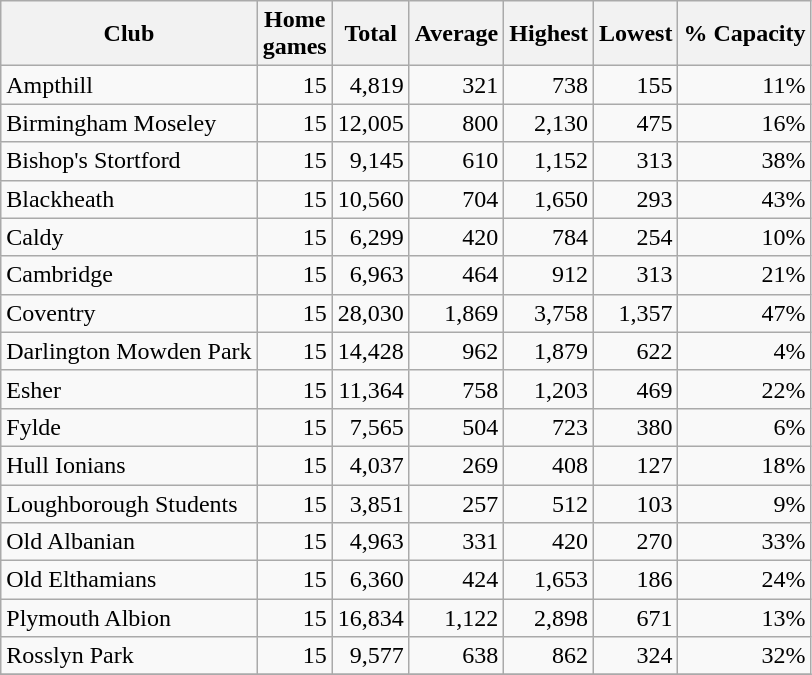<table class="wikitable sortable" style="text-align:right">
<tr>
<th>Club</th>
<th>Home<br>games</th>
<th>Total</th>
<th>Average</th>
<th>Highest</th>
<th>Lowest</th>
<th>% Capacity</th>
</tr>
<tr>
<td style="text-align:left">Ampthill</td>
<td>15</td>
<td>4,819</td>
<td>321</td>
<td>738</td>
<td>155</td>
<td>11%</td>
</tr>
<tr>
<td style="text-align:left">Birmingham Moseley</td>
<td>15</td>
<td>12,005</td>
<td>800</td>
<td>2,130</td>
<td>475</td>
<td>16%</td>
</tr>
<tr>
<td style="text-align:left">Bishop's Stortford</td>
<td>15</td>
<td>9,145</td>
<td>610</td>
<td>1,152</td>
<td>313</td>
<td>38%</td>
</tr>
<tr>
<td style="text-align:left">Blackheath</td>
<td>15</td>
<td>10,560</td>
<td>704</td>
<td>1,650</td>
<td>293</td>
<td>43%</td>
</tr>
<tr>
<td style="text-align:left">Caldy</td>
<td>15</td>
<td>6,299</td>
<td>420</td>
<td>784</td>
<td>254</td>
<td>10%</td>
</tr>
<tr>
<td style="text-align:left">Cambridge</td>
<td>15</td>
<td>6,963</td>
<td>464</td>
<td>912</td>
<td>313</td>
<td>21%</td>
</tr>
<tr>
<td style="text-align:left">Coventry</td>
<td>15</td>
<td>28,030</td>
<td>1,869</td>
<td>3,758</td>
<td>1,357</td>
<td>47%</td>
</tr>
<tr>
<td style="text-align:left">Darlington Mowden Park</td>
<td>15</td>
<td>14,428</td>
<td>962</td>
<td>1,879</td>
<td>622</td>
<td>4%</td>
</tr>
<tr>
<td style="text-align:left">Esher</td>
<td>15</td>
<td>11,364</td>
<td>758</td>
<td>1,203</td>
<td>469</td>
<td>22%</td>
</tr>
<tr>
<td style="text-align:left">Fylde</td>
<td>15</td>
<td>7,565</td>
<td>504</td>
<td>723</td>
<td>380</td>
<td>6%</td>
</tr>
<tr>
<td style="text-align:left">Hull Ionians</td>
<td>15</td>
<td>4,037</td>
<td>269</td>
<td>408</td>
<td>127</td>
<td>18%</td>
</tr>
<tr>
<td style="text-align:left">Loughborough Students</td>
<td>15</td>
<td>3,851</td>
<td>257</td>
<td>512</td>
<td>103</td>
<td>9%</td>
</tr>
<tr>
<td style="text-align:left">Old Albanian</td>
<td>15</td>
<td>4,963</td>
<td>331</td>
<td>420</td>
<td>270</td>
<td>33%</td>
</tr>
<tr>
<td style="text-align:left">Old Elthamians</td>
<td>15</td>
<td>6,360</td>
<td>424</td>
<td>1,653</td>
<td>186</td>
<td>24%</td>
</tr>
<tr>
<td style="text-align:left">Plymouth Albion</td>
<td>15</td>
<td>16,834</td>
<td>1,122</td>
<td>2,898</td>
<td>671</td>
<td>13%</td>
</tr>
<tr>
<td style="text-align:left">Rosslyn Park</td>
<td>15</td>
<td>9,577</td>
<td>638</td>
<td>862</td>
<td>324</td>
<td>32%</td>
</tr>
<tr>
</tr>
</table>
